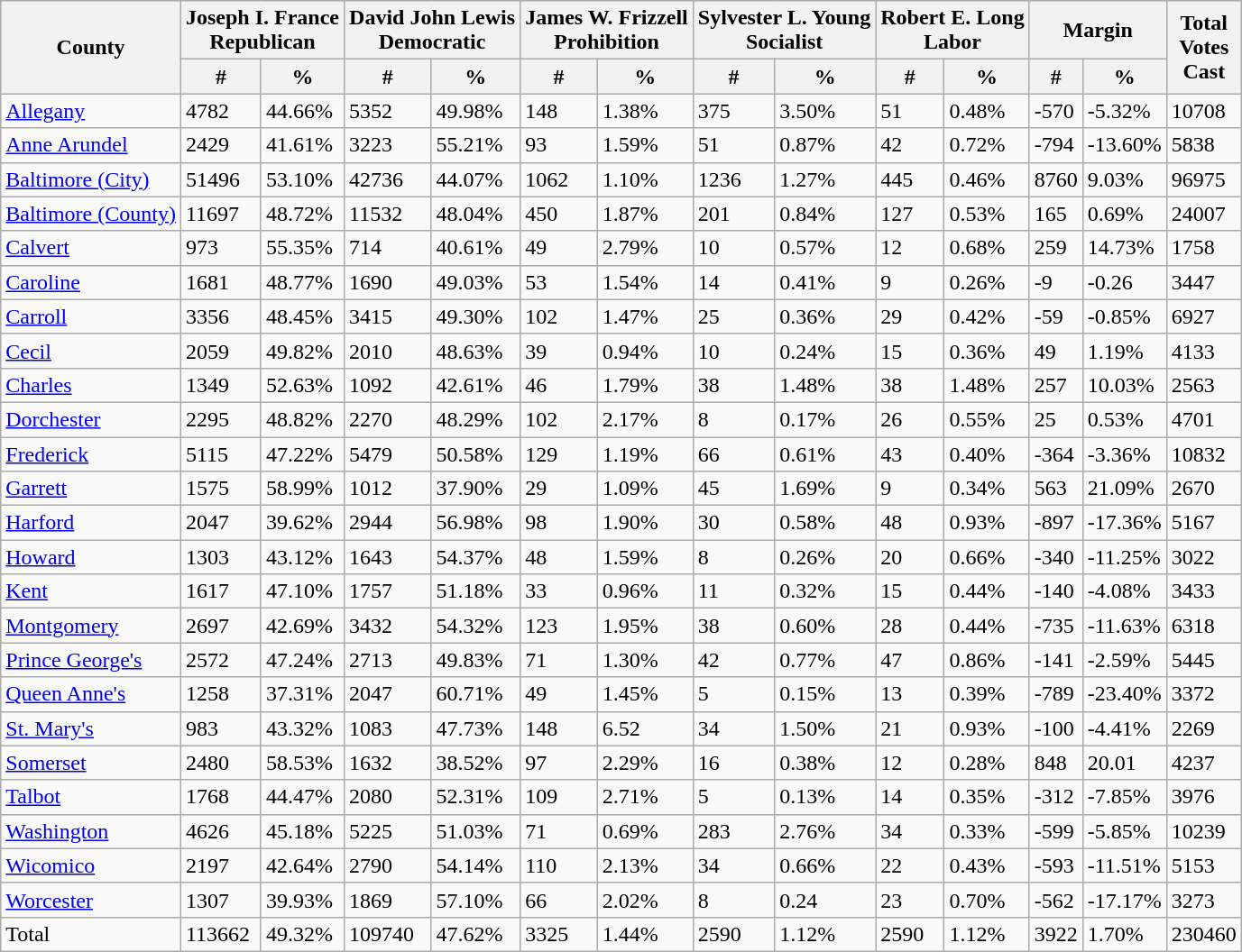<table class="wikitable sortable">
<tr>
<th rowspan="2">County</th>
<th colspan="2" >Joseph I. France<br>Republican</th>
<th colspan="2" >David John Lewis<br>Democratic</th>
<th colspan="2" >James W. Frizzell<br>Prohibition</th>
<th colspan="2" >Sylvester L. Young<br>Socialist</th>
<th colspan="2" >Robert E. Long<br>Labor</th>
<th colspan="2">Margin</th>
<th rowspan="2">Total<br>Votes<br>Cast</th>
</tr>
<tr>
<th>#</th>
<th>%</th>
<th>#</th>
<th>%</th>
<th>#</th>
<th>%</th>
<th>#</th>
<th>%</th>
<th>#</th>
<th>%</th>
<th>#</th>
<th>%</th>
</tr>
<tr>
<td><a href='#'>Allegany</a></td>
<td>4782</td>
<td>44.66%</td>
<td>5352</td>
<td>49.98%</td>
<td>148</td>
<td>1.38%</td>
<td>375</td>
<td>3.50%</td>
<td>51</td>
<td>0.48%</td>
<td>-570</td>
<td>-5.32%</td>
<td>10708</td>
</tr>
<tr>
<td><a href='#'>Anne Arundel</a></td>
<td>2429</td>
<td>41.61%</td>
<td>3223</td>
<td>55.21%</td>
<td>93</td>
<td>1.59%</td>
<td>51</td>
<td>0.87%</td>
<td>42</td>
<td>0.72%</td>
<td>-794</td>
<td>-13.60%</td>
<td>5838</td>
</tr>
<tr>
<td><a href='#'>Baltimore (City)</a></td>
<td>51496</td>
<td>53.10%</td>
<td>42736</td>
<td>44.07%</td>
<td>1062</td>
<td>1.10%</td>
<td>1236</td>
<td>1.27%</td>
<td>445</td>
<td>0.46%</td>
<td>8760</td>
<td>9.03%</td>
<td>96975</td>
</tr>
<tr>
<td><a href='#'>Baltimore (County)</a></td>
<td>11697</td>
<td>48.72%</td>
<td>11532</td>
<td>48.04%</td>
<td>450</td>
<td>1.87%</td>
<td>201</td>
<td>0.84%</td>
<td>127</td>
<td>0.53%</td>
<td>165</td>
<td>0.69%</td>
<td>24007</td>
</tr>
<tr>
<td><a href='#'>Calvert</a></td>
<td>973</td>
<td>55.35%</td>
<td>714</td>
<td>40.61%</td>
<td>49</td>
<td>2.79%</td>
<td>10</td>
<td>0.57%</td>
<td>12</td>
<td>0.68%</td>
<td>259</td>
<td>14.73%</td>
<td>1758</td>
</tr>
<tr>
<td><a href='#'>Caroline</a></td>
<td>1681</td>
<td>48.77%</td>
<td>1690</td>
<td>49.03%</td>
<td>53</td>
<td>1.54%</td>
<td>14</td>
<td>0.41%</td>
<td>9</td>
<td>0.26%</td>
<td>-9</td>
<td>-0.26</td>
<td>3447</td>
</tr>
<tr>
<td><a href='#'>Carroll</a></td>
<td>3356</td>
<td>48.45%</td>
<td>3415</td>
<td>49.30%</td>
<td>102</td>
<td>1.47%</td>
<td>25</td>
<td>0.36%</td>
<td>29</td>
<td>0.42%</td>
<td>-59</td>
<td>-0.85%</td>
<td>6927</td>
</tr>
<tr>
<td><a href='#'>Cecil</a></td>
<td>2059</td>
<td>49.82%</td>
<td>2010</td>
<td>48.63%</td>
<td>39</td>
<td>0.94%</td>
<td>10</td>
<td>0.24%</td>
<td>15</td>
<td>0.36%</td>
<td>49</td>
<td>1.19%</td>
<td>4133</td>
</tr>
<tr>
<td><a href='#'>Charles</a></td>
<td>1349</td>
<td>52.63%</td>
<td>1092</td>
<td>42.61%</td>
<td>46</td>
<td>1.79%</td>
<td>38</td>
<td>1.48%</td>
<td>38</td>
<td>1.48%</td>
<td>257</td>
<td>10.03%</td>
<td>2563</td>
</tr>
<tr>
<td><a href='#'>Dorchester</a></td>
<td>2295</td>
<td>48.82%</td>
<td>2270</td>
<td>48.29%</td>
<td>102</td>
<td>2.17%</td>
<td>8</td>
<td>0.17%</td>
<td>26</td>
<td>0.55%</td>
<td>25</td>
<td>0.53%</td>
<td>4701</td>
</tr>
<tr>
<td><a href='#'>Frederick</a></td>
<td>5115</td>
<td>47.22%</td>
<td>5479</td>
<td>50.58%</td>
<td>129</td>
<td>1.19%</td>
<td>66</td>
<td>0.61%</td>
<td>43</td>
<td>0.40%</td>
<td>-364</td>
<td>-3.36%</td>
<td>10832</td>
</tr>
<tr>
<td><a href='#'>Garrett</a></td>
<td>1575</td>
<td>58.99%</td>
<td>1012</td>
<td>37.90%</td>
<td>29</td>
<td>1.09%</td>
<td>45</td>
<td>1.69%</td>
<td>9</td>
<td>0.34%</td>
<td>563</td>
<td>21.09%</td>
<td>2670</td>
</tr>
<tr>
<td><a href='#'>Harford</a></td>
<td>2047</td>
<td>39.62%</td>
<td>2944</td>
<td>56.98%</td>
<td>98</td>
<td>1.90%</td>
<td>30</td>
<td>0.58%</td>
<td>48</td>
<td>0.93%</td>
<td>-897</td>
<td>-17.36%</td>
<td>5167</td>
</tr>
<tr>
<td><a href='#'>Howard</a></td>
<td>1303</td>
<td>43.12%</td>
<td>1643</td>
<td>54.37%</td>
<td>48</td>
<td>1.59%</td>
<td>8</td>
<td>0.26%</td>
<td>20</td>
<td>0.66%</td>
<td>-340</td>
<td>-11.25%</td>
<td>3022</td>
</tr>
<tr>
<td><a href='#'>Kent</a></td>
<td>1617</td>
<td>47.10%</td>
<td>1757</td>
<td>51.18%</td>
<td>33</td>
<td>0.96%</td>
<td>11</td>
<td>0.32%</td>
<td>15</td>
<td>0.44%</td>
<td>-140</td>
<td>-4.08%</td>
<td>3433</td>
</tr>
<tr>
<td><a href='#'>Montgomery</a></td>
<td>2697</td>
<td>42.69%</td>
<td>3432</td>
<td>54.32%</td>
<td>123</td>
<td>1.95%</td>
<td>38</td>
<td>0.60%</td>
<td>28</td>
<td>0.44%</td>
<td>-735</td>
<td>-11.63%</td>
<td>6318</td>
</tr>
<tr>
<td><a href='#'>Prince George's</a></td>
<td>2572</td>
<td>47.24%</td>
<td>2713</td>
<td>49.83%</td>
<td>71</td>
<td>1.30%</td>
<td>42</td>
<td>0.77%</td>
<td>47</td>
<td>0.86%</td>
<td>-141</td>
<td>-2.59%</td>
<td>5445</td>
</tr>
<tr>
<td><a href='#'>Queen Anne's</a></td>
<td>1258</td>
<td>37.31%</td>
<td>2047</td>
<td>60.71%</td>
<td>49</td>
<td>1.45%</td>
<td>5</td>
<td>0.15%</td>
<td>13</td>
<td>0.39%</td>
<td>-789</td>
<td>-23.40%</td>
<td>3372</td>
</tr>
<tr>
<td><a href='#'>St. Mary's</a></td>
<td>983</td>
<td>43.32%</td>
<td>1083</td>
<td>47.73%</td>
<td>148</td>
<td>6.52</td>
<td>34</td>
<td>1.50%</td>
<td>21</td>
<td>0.93%</td>
<td>-100</td>
<td>-4.41%</td>
<td>2269</td>
</tr>
<tr>
<td><a href='#'>Somerset</a></td>
<td>2480</td>
<td>58.53%</td>
<td>1632</td>
<td>38.52%</td>
<td>97</td>
<td>2.29%</td>
<td>16</td>
<td>0.38%</td>
<td>12</td>
<td>0.28%</td>
<td>848</td>
<td>20.01</td>
<td>4237</td>
</tr>
<tr>
<td><a href='#'>Talbot</a></td>
<td>1768</td>
<td>44.47%</td>
<td>2080</td>
<td>52.31%</td>
<td>109</td>
<td>2.71%</td>
<td>5</td>
<td>0.13%</td>
<td>14</td>
<td>0.35%</td>
<td>-312</td>
<td>-7.85%</td>
<td>3976</td>
</tr>
<tr>
<td><a href='#'>Washington</a></td>
<td>4626</td>
<td>45.18%</td>
<td>5225</td>
<td>51.03%</td>
<td>71</td>
<td>0.69%</td>
<td>283</td>
<td>2.76%</td>
<td>34</td>
<td>0.33%</td>
<td>-599</td>
<td>-5.85%</td>
<td>10239</td>
</tr>
<tr>
<td><a href='#'>Wicomico</a></td>
<td>2197</td>
<td>42.64%</td>
<td>2790</td>
<td>54.14%</td>
<td>110</td>
<td>2.13%</td>
<td>34</td>
<td>0.66%</td>
<td>22</td>
<td>0.43%</td>
<td>-593</td>
<td>-11.51%</td>
<td>5153</td>
</tr>
<tr>
<td><a href='#'>Worcester</a></td>
<td>1307</td>
<td>39.93%</td>
<td>1869</td>
<td>57.10%</td>
<td>66</td>
<td>2.02%</td>
<td>8</td>
<td>0.24</td>
<td>23</td>
<td>0.70%</td>
<td>-562</td>
<td>-17.17%</td>
<td>3273</td>
</tr>
<tr>
<td>Total</td>
<td>113662</td>
<td>49.32%</td>
<td>109740</td>
<td>47.62%</td>
<td>3325</td>
<td>1.44%</td>
<td>2590</td>
<td>1.12%</td>
<td>2590</td>
<td>1.12%</td>
<td>3922</td>
<td>1.70%</td>
<td>230460</td>
</tr>
</table>
